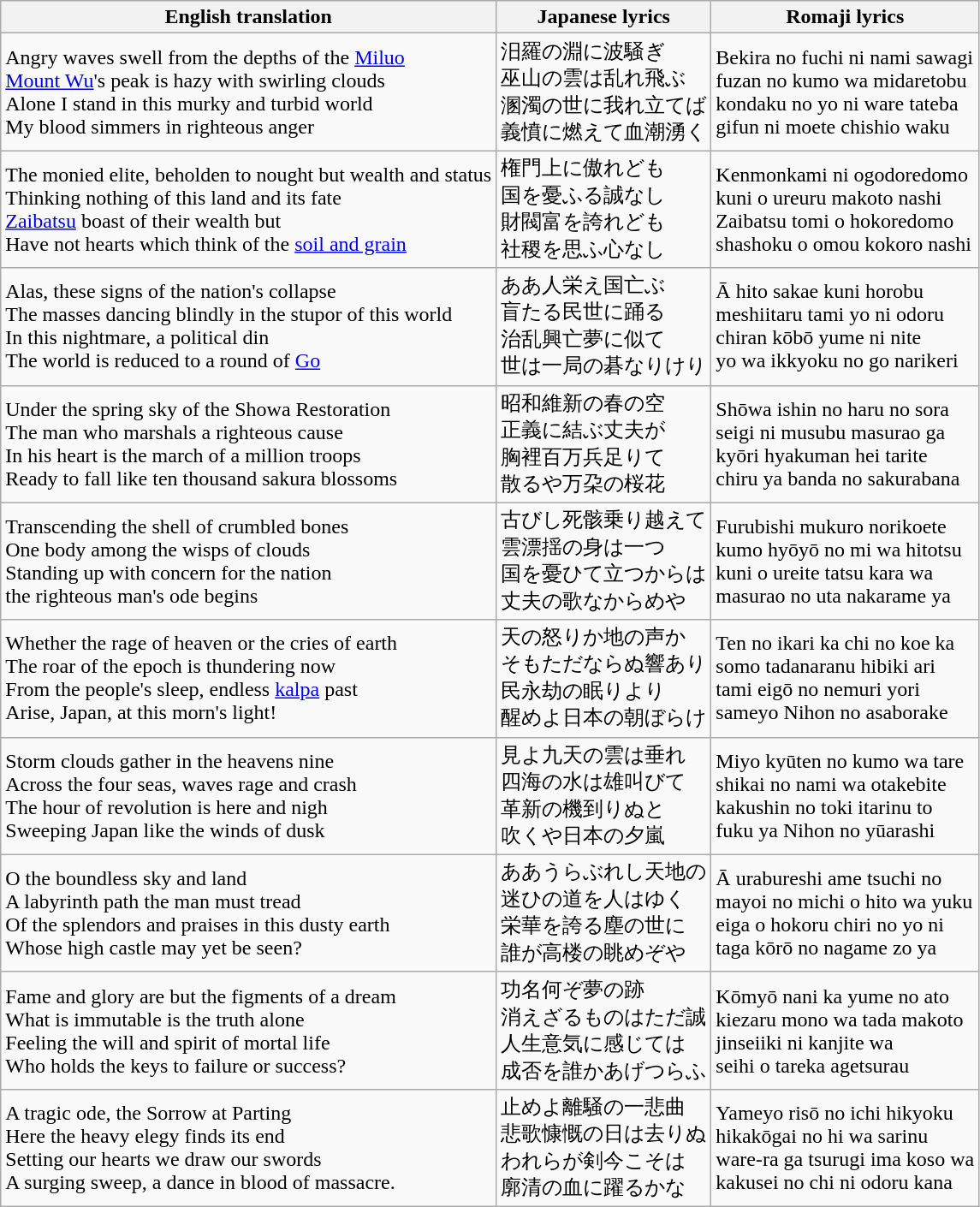<table class="wikitable">
<tr>
<th>English translation</th>
<th>Japanese lyrics</th>
<th>Romaji lyrics</th>
</tr>
<tr>
<td>Angry waves swell from the depths of the <a href='#'>Miluo</a><br><a href='#'>Mount Wu</a>'s peak is hazy with swirling clouds<br>Alone I stand in this murky and turbid world<br>My blood simmers in righteous anger</td>
<td>汨羅の淵に波騒ぎ<br>巫山の雲は乱れ飛ぶ<br>溷濁の世に我れ立てば<br>義憤に燃えて血潮湧く</td>
<td>Bekira no fuchi ni nami sawagi<br>fuzan no kumo wa midaretobu<br>kondaku no yo ni ware tateba<br>gifun ni moete chishio waku</td>
</tr>
<tr>
<td>The monied elite, beholden to nought but wealth and status<br>Thinking nothing of this land and its fate<br><a href='#'>Zaibatsu</a> boast of their wealth but<br>Have not hearts which think of the <a href='#'>soil and grain</a></td>
<td>権門上に傲れども<br>国を憂ふる誠なし<br>財閥富を誇れども<br>社稷を思ふ心なし</td>
<td>Kenmonkami ni ogodoredomo<br>kuni o ureuru makoto nashi<br>Zaibatsu tomi o hokoredomo<br>shashoku o omou kokoro nashi</td>
</tr>
<tr>
<td>Alas, these signs of the nation's collapse<br>The masses dancing blindly in the stupor of this world<br>In this nightmare, a political din<br>The world is reduced to a round of <a href='#'>Go</a></td>
<td>ああ人栄え国亡ぶ<br>盲たる民世に踊る<br>治乱興亡夢に似て<br>世は一局の碁なりけり</td>
<td>Ā hito sakae kuni horobu<br>meshiitaru tami yo ni odoru<br>chiran kōbō yume ni nite<br>yo wa ikkyoku no go narikeri</td>
</tr>
<tr>
<td>Under the spring sky of the Showa Restoration<br>The man who marshals a righteous cause<br>In his heart is the march of a million troops<br>Ready to fall like ten thousand sakura blossoms</td>
<td>昭和維新の春の空<br>正義に結ぶ丈夫が<br>胸裡百万兵足りて<br>散るや万朶の桜花</td>
<td>Shōwa ishin no haru no sora<br>seigi ni musubu masurao ga<br>kyōri hyakuman hei tarite<br>chiru ya banda no sakurabana</td>
</tr>
<tr>
<td>Transcending the shell of crumbled bones<br>One body among the wisps of clouds<br>Standing up with concern for the nation<br>the righteous man's ode begins</td>
<td>古びし死骸乗り越えて<br>雲漂揺の身は一つ<br>国を憂ひて立つからは<br>丈夫の歌なからめや</td>
<td>Furubishi mukuro norikoete<br>kumo hyōyō no mi wa hitotsu<br>kuni o ureite tatsu kara wa<br>masurao no uta nakarame ya</td>
</tr>
<tr>
<td>Whether the rage of heaven or the cries of earth<br>The roar of the epoch is thundering now<br>From the people's sleep, endless <a href='#'>kalpa</a> past<br>Arise, Japan, at this morn's light!</td>
<td>天の怒りか地の声か<br>そもただならぬ響あり<br>民永劫の眠りより<br>醒めよ日本の朝ぼらけ</td>
<td>Ten no ikari ka chi no koe ka<br>somo tadanaranu hibiki ari<br>tami eigō no nemuri yori<br>sameyo Nihon no asaborake</td>
</tr>
<tr>
<td>Storm clouds gather in the heavens nine<br>Across the four seas, waves rage and crash<br>The hour of revolution is here and nigh<br>Sweeping Japan like the winds of dusk</td>
<td>見よ九天の雲は垂れ<br>四海の水は雄叫びて<br>革新の機到りぬと<br>吹くや日本の夕嵐</td>
<td>Miyo kyūten no kumo wa tare<br>shikai no nami wa otakebite<br>kakushin no toki itarinu to<br>fuku ya Nihon no yūarashi</td>
</tr>
<tr>
<td>O the boundless sky and land<br>A labyrinth path the man must tread<br>Of the splendors and praises in this dusty earth<br>Whose high castle may yet be seen?</td>
<td>ああうらぶれし天地の<br>迷ひの道を人はゆく<br>栄華を誇る塵の世に<br>誰が高楼の眺めぞや</td>
<td>Ā urabureshi ame tsuchi no<br>mayoi no michi o hito wa yuku<br>eiga o hokoru chiri no yo ni<br>taga kōrō no nagame zo ya</td>
</tr>
<tr>
<td>Fame and glory are but the figments of a dream<br>What is immutable is the truth alone<br>Feeling the will and spirit of mortal life<br>Who holds the keys to failure or success?</td>
<td>功名何ぞ夢の跡<br>消えざるものはただ誠<br>人生意気に感じては<br>成否を誰かあげつらふ</td>
<td>Kōmyō nani ka yume no ato<br>kiezaru mono wa tada makoto<br>jinseiiki ni kanjite wa<br>seihi o tareka agetsurau</td>
</tr>
<tr>
<td>A tragic ode, the Sorrow at Parting<br>Here the heavy elegy finds its end<br>Setting our hearts we draw our swords<br>A surging sweep, a dance in blood of massacre.</td>
<td>止めよ離騒の一悲曲<br>悲歌慷慨の日は去りぬ<br>われらが剣今こそは<br>廓清の血に躍るかな</td>
<td>Yameyo risō no ichi hikyoku<br>hikakōgai no hi wa sarinu<br>ware-ra ga tsurugi ima koso wa<br>kakusei no chi ni odoru kana</td>
</tr>
</table>
